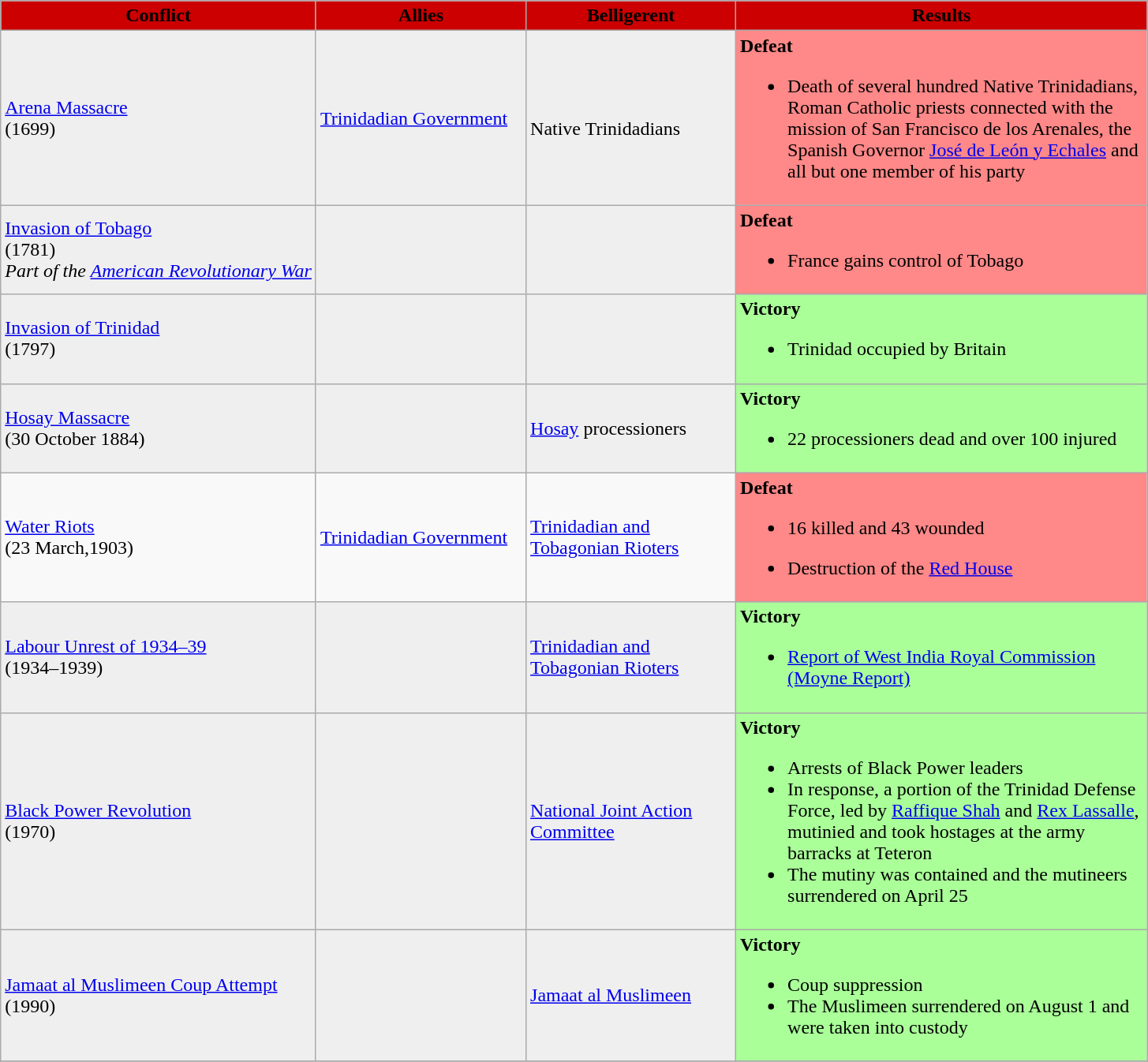<table class="wikitable">
<tr>
<th style="background:#CC0000" rowspan="1"><span>Conflict</span></th>
<th style="background:#CC0000" rowspan="1" width=170px><span>Allies</span></th>
<th style="background:#CC0000" rowspan="1" width=170px><span>Belligerent</span></th>
<th style="background:#CC0000" rowspan="1" width=340px><span>Results</span></th>
</tr>
<tr>
<td style="background:#efefef"><a href='#'>Arena Massacre</a><br>(1699)</td>
<td style="background:#efefef"> <a href='#'>Trinidadian Government</a></td>
<td style="background:#efefef"><br> Native Trinidadians</td>
<td style="background:#F88"><strong>Defeat</strong><br><ul><li>Death of several hundred Native Trinidadians, Roman Catholic priests connected with the mission of San Francisco de los Arenales, the Spanish Governor <a href='#'>José de León y Echales</a> and all but one member of his party</li></ul></td>
</tr>
<tr>
<td style="background:#efefef"><a href='#'>Invasion of Tobago</a><br>(1781)<br><em>Part of the <a href='#'>American Revolutionary War</a></em></td>
<td style="background:#efefef"><br><br></td>
<td style="background:#efefef"></td>
<td style="background:#F88"><strong>Defeat</strong><br><ul><li>France gains control of Tobago</li></ul></td>
</tr>
<tr>
<td style="background:#efefef"><a href='#'>Invasion of Trinidad</a><br>(1797)</td>
<td style="background:#efefef"><br></td>
<td style="background:#efefef"></td>
<td style="background:#AF9"><strong>Victory</strong><br><ul><li>Trinidad occupied by Britain</li></ul></td>
</tr>
<tr>
<td style="background:#efefef"><a href='#'>Hosay Massacre</a><br>(30 October 1884)</td>
<td style="background:#efefef"></td>
<td style="background:#efefef"> <a href='#'>Hosay</a> processioners</td>
<td style="background:#AF9"><strong>Victory</strong><br><ul><li>22 processioners dead and over 100 injured</li></ul></td>
</tr>
<tr>
<td><a href='#'>Water Riots</a><br>(23 March,1903)</td>
<td> <a href='#'>Trinidadian Government</a></td>
<td> <a href='#'>Trinidadian and Tobagonian Rioters</a></td>
<td style="background:#F88"><strong>Defeat</strong><br><ul><li>16 killed and 43 wounded</li></ul><ul><li>Destruction of the <a href='#'>Red House</a></li></ul></td>
</tr>
<tr>
<td style="background:#efefef"><a href='#'>Labour Unrest of 1934–39</a><br>(1934–1939)</td>
<td style="background:#efefef"></td>
<td style="background:#efefef"> <a href='#'>Trinidadian and Tobagonian Rioters</a></td>
<td style="background:#AF9"><strong>Victory</strong><br><ul><li><a href='#'>Report of West India Royal Commission (Moyne Report)</a></li></ul></td>
</tr>
<tr>
<td style="background:#efefef"><a href='#'>Black Power Revolution</a><br>(1970)</td>
<td style="background:#efefef"></td>
<td style="background:#efefef"><a href='#'>National Joint Action Committee</a></td>
<td style="background:#AF9"><strong>Victory</strong><br><ul><li>Arrests of Black Power leaders</li><li>In response, a portion of the Trinidad Defense Force, led by <a href='#'>Raffique Shah</a> and <a href='#'>Rex Lassalle</a>, mutinied and took hostages at the army barracks at Teteron</li><li>The mutiny was contained and the mutineers surrendered on April 25</li></ul></td>
</tr>
<tr>
<td style="background:#efefef"><a href='#'>Jamaat al Muslimeen Coup Attempt</a><br>(1990)</td>
<td style="background:#efefef"></td>
<td style="background:#efefef"><a href='#'>Jamaat al Muslimeen</a></td>
<td style="background:#AF9"><strong>Victory</strong><br><ul><li>Coup suppression</li><li>The Muslimeen surrendered on August 1 and were taken into custody</li></ul></td>
</tr>
<tr>
</tr>
</table>
